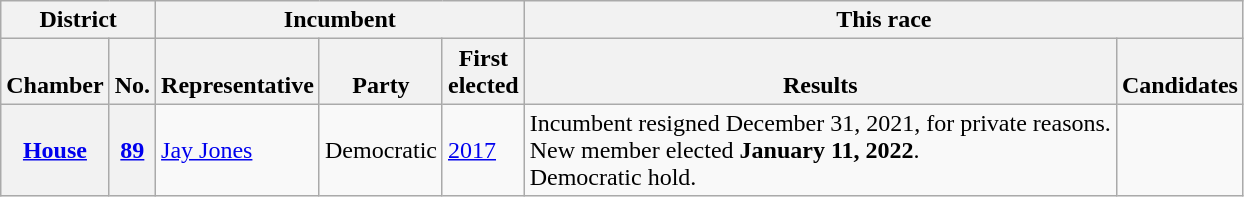<table class="wikitable sortable">
<tr valign=bottom>
<th colspan="2">District</th>
<th colspan="3">Incumbent</th>
<th colspan="2">This race</th>
</tr>
<tr valign=bottom>
<th>Chamber</th>
<th>No.</th>
<th>Representative</th>
<th>Party</th>
<th>First<br>elected</th>
<th>Results</th>
<th>Candidates</th>
</tr>
<tr>
<th><a href='#'>House</a></th>
<th><a href='#'>89</a></th>
<td><a href='#'>Jay Jones</a></td>
<td>Democratic</td>
<td><a href='#'>2017</a></td>
<td data-sort-value=4/6/2021 >Incumbent resigned December 31, 2021, for private reasons.<br>New member elected <strong>January 11, 2022</strong>.<br>Democratic hold.</td>
<td nowrap></td>
</tr>
</table>
